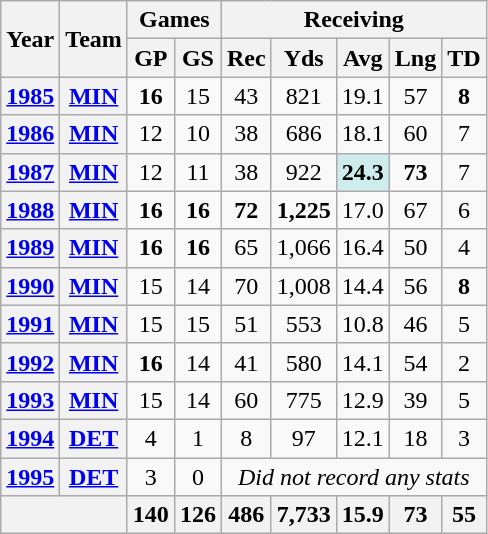<table class="wikitable" style="text-align:center;">
<tr>
<th rowspan="2">Year</th>
<th rowspan="2">Team</th>
<th colspan="2">Games</th>
<th colspan="5">Receiving</th>
</tr>
<tr>
<th>GP</th>
<th>GS</th>
<th>Rec</th>
<th>Yds</th>
<th>Avg</th>
<th>Lng</th>
<th>TD</th>
</tr>
<tr>
<th><a href='#'>1985</a></th>
<th><a href='#'>MIN</a></th>
<td><strong>16</strong></td>
<td>15</td>
<td>43</td>
<td>821</td>
<td>19.1</td>
<td>57</td>
<td><strong>8</strong></td>
</tr>
<tr>
<th><a href='#'>1986</a></th>
<th><a href='#'>MIN</a></th>
<td>12</td>
<td>10</td>
<td>38</td>
<td>686</td>
<td>18.1</td>
<td>60</td>
<td>7</td>
</tr>
<tr>
<th><a href='#'>1987</a></th>
<th><a href='#'>MIN</a></th>
<td>12</td>
<td>11</td>
<td>38</td>
<td>922</td>
<td style="background:#cfecec;"><strong>24.3</strong></td>
<td><strong>73</strong></td>
<td>7</td>
</tr>
<tr>
<th><a href='#'>1988</a></th>
<th><a href='#'>MIN</a></th>
<td><strong>16</strong></td>
<td><strong>16</strong></td>
<td><strong>72</strong></td>
<td><strong>1,225</strong></td>
<td>17.0</td>
<td>67</td>
<td>6</td>
</tr>
<tr>
<th><a href='#'>1989</a></th>
<th><a href='#'>MIN</a></th>
<td><strong>16</strong></td>
<td><strong>16</strong></td>
<td>65</td>
<td>1,066</td>
<td>16.4</td>
<td>50</td>
<td>4</td>
</tr>
<tr>
<th><a href='#'>1990</a></th>
<th><a href='#'>MIN</a></th>
<td>15</td>
<td>14</td>
<td>70</td>
<td>1,008</td>
<td>14.4</td>
<td>56</td>
<td><strong>8</strong></td>
</tr>
<tr>
<th><a href='#'>1991</a></th>
<th><a href='#'>MIN</a></th>
<td>15</td>
<td>15</td>
<td>51</td>
<td>553</td>
<td>10.8</td>
<td>46</td>
<td>5</td>
</tr>
<tr>
<th><a href='#'>1992</a></th>
<th><a href='#'>MIN</a></th>
<td><strong>16</strong></td>
<td>14</td>
<td>41</td>
<td>580</td>
<td>14.1</td>
<td>54</td>
<td>2</td>
</tr>
<tr>
<th><a href='#'>1993</a></th>
<th><a href='#'>MIN</a></th>
<td>15</td>
<td>14</td>
<td>60</td>
<td>775</td>
<td>12.9</td>
<td>39</td>
<td>5</td>
</tr>
<tr>
<th><a href='#'>1994</a></th>
<th><a href='#'>DET</a></th>
<td>4</td>
<td>1</td>
<td>8</td>
<td>97</td>
<td>12.1</td>
<td>18</td>
<td>3</td>
</tr>
<tr>
<th><a href='#'>1995</a></th>
<th><a href='#'>DET</a></th>
<td>3</td>
<td>0</td>
<td colspan="5"><em>Did not record any stats</em></td>
</tr>
<tr>
<th colspan="2"></th>
<th>140</th>
<th>126</th>
<th>486</th>
<th>7,733</th>
<th>15.9</th>
<th>73</th>
<th>55</th>
</tr>
</table>
